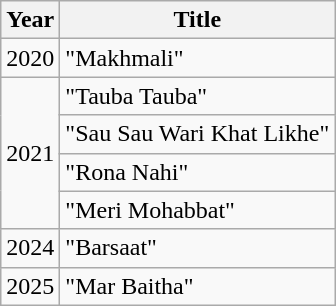<table class="wikitable plainrowheaders" style="text-align: left;">
<tr>
<th scope="col">Year</th>
<th scope="col">Title</th>
</tr>
<tr>
<td>2020</td>
<td>"Makhmali"</td>
</tr>
<tr>
<td rowspan="4">2021</td>
<td>"Tauba Tauba"</td>
</tr>
<tr>
<td>"Sau Sau Wari Khat Likhe"</td>
</tr>
<tr>
<td>"Rona Nahi"</td>
</tr>
<tr>
<td>"Meri Mohabbat"</td>
</tr>
<tr>
<td>2024</td>
<td>"Barsaat"</td>
</tr>
<tr>
<td>2025</td>
<td>"Mar Baitha"</td>
</tr>
</table>
